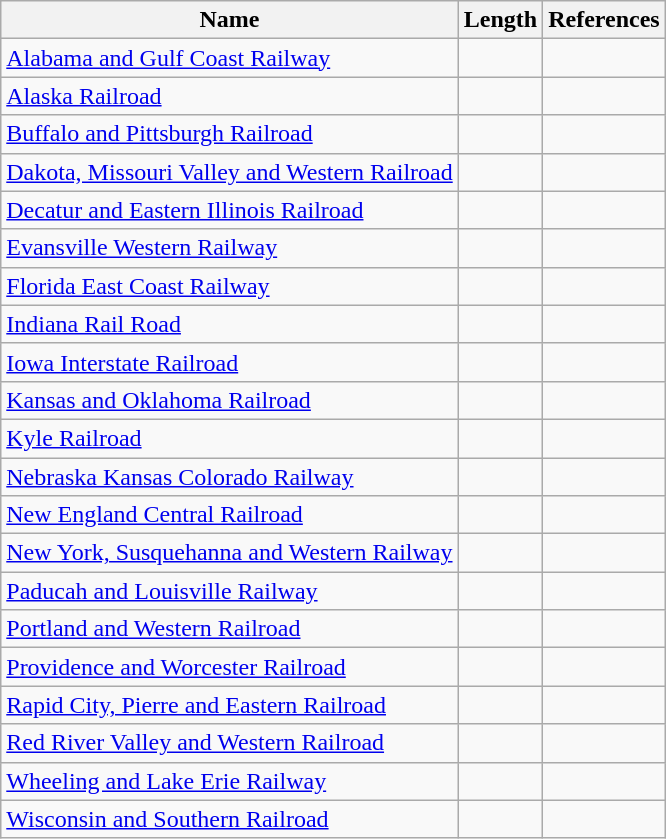<table class="wikitable sortable">
<tr>
<th>Name</th>
<th>Length</th>
<th class="unsortable">References</th>
</tr>
<tr>
<td><a href='#'>Alabama and Gulf Coast Railway</a></td>
<td></td>
<td></td>
</tr>
<tr>
<td><a href='#'>Alaska Railroad</a></td>
<td></td>
<td></td>
</tr>
<tr>
<td><a href='#'>Buffalo and Pittsburgh Railroad</a></td>
<td></td>
<td></td>
</tr>
<tr>
<td><a href='#'>Dakota, Missouri Valley and Western Railroad</a></td>
<td></td>
<td></td>
</tr>
<tr>
<td><a href='#'>Decatur and Eastern Illinois Railroad</a></td>
<td></td>
<td></td>
</tr>
<tr>
<td><a href='#'>Evansville Western Railway</a></td>
<td></td>
<td></td>
</tr>
<tr>
<td><a href='#'>Florida East Coast Railway</a></td>
<td></td>
<td></td>
</tr>
<tr>
<td><a href='#'>Indiana Rail Road</a></td>
<td></td>
<td></td>
</tr>
<tr>
<td><a href='#'>Iowa Interstate Railroad</a></td>
<td></td>
<td></td>
</tr>
<tr>
<td><a href='#'>Kansas and Oklahoma Railroad</a></td>
<td></td>
<td></td>
</tr>
<tr>
<td><a href='#'>Kyle Railroad</a></td>
<td></td>
<td></td>
</tr>
<tr>
<td><a href='#'>Nebraska Kansas Colorado Railway</a></td>
<td></td>
<td></td>
</tr>
<tr>
<td><a href='#'>New England Central Railroad</a></td>
<td></td>
<td></td>
</tr>
<tr>
<td><a href='#'>New York, Susquehanna and Western Railway</a></td>
<td></td>
<td></td>
</tr>
<tr>
<td><a href='#'>Paducah and Louisville Railway</a></td>
<td></td>
<td></td>
</tr>
<tr>
<td><a href='#'>Portland and Western Railroad</a></td>
<td></td>
<td></td>
</tr>
<tr>
<td><a href='#'>Providence and Worcester Railroad</a></td>
<td></td>
<td></td>
</tr>
<tr>
<td><a href='#'>Rapid City, Pierre and Eastern Railroad</a></td>
<td></td>
<td></td>
</tr>
<tr>
<td><a href='#'>Red River Valley and Western Railroad</a></td>
<td></td>
<td></td>
</tr>
<tr>
<td><a href='#'>Wheeling and Lake Erie Railway</a></td>
<td></td>
<td></td>
</tr>
<tr>
<td><a href='#'>Wisconsin and Southern Railroad</a></td>
<td></td>
<td></td>
</tr>
</table>
